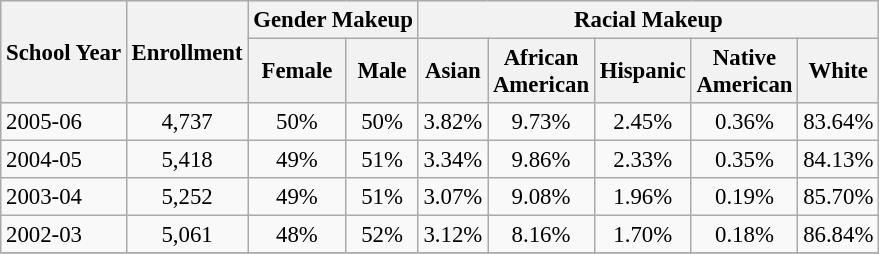<table class="wikitable" style="font-size: 95%;">
<tr>
<th rowspan="2">School Year</th>
<th rowspan="2">Enrollment</th>
<th colspan="2">Gender Makeup</th>
<th colspan="5">Racial Makeup</th>
</tr>
<tr>
<th>Female</th>
<th>Male</th>
<th>Asian</th>
<th>African <br>American</th>
<th>Hispanic</th>
<th>Native <br>American</th>
<th>White</th>
</tr>
<tr>
<td align="left">2005-06</td>
<td align="center">4,737</td>
<td align="center">50%</td>
<td align="center">50%</td>
<td align="center">3.82%</td>
<td align="center">9.73%</td>
<td align="center">2.45%</td>
<td align="center">0.36%</td>
<td align="center">83.64%</td>
</tr>
<tr>
<td align="left">2004-05</td>
<td align="center">5,418</td>
<td align="center">49%</td>
<td align="center">51%</td>
<td align="center">3.34%</td>
<td align="center">9.86%</td>
<td align="center">2.33%</td>
<td align="center">0.35%</td>
<td align="center">84.13%</td>
</tr>
<tr>
<td align="left">2003-04</td>
<td align="center">5,252</td>
<td align="center">49%</td>
<td align="center">51%</td>
<td align="center">3.07%</td>
<td align="center">9.08%</td>
<td align="center">1.96%</td>
<td align="center">0.19%</td>
<td align="center">85.70%</td>
</tr>
<tr>
<td align="left">2002-03</td>
<td align="center">5,061</td>
<td align="center">48%</td>
<td align="center">52%</td>
<td align="center">3.12%</td>
<td align="center">8.16%</td>
<td align="center">1.70%</td>
<td align="center">0.18%</td>
<td align="center">86.84%</td>
</tr>
<tr>
</tr>
</table>
